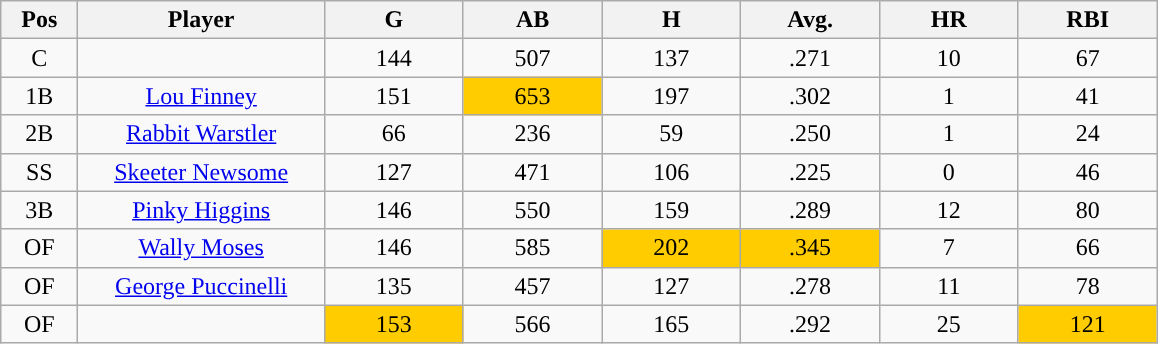<table class="wikitable sortable">
<tr>
<th bgcolor="#DDDDFF" width="5%">Pos</th>
<th bgcolor="#DDDDFF" width="16%">Player</th>
<th bgcolor="#DDDDFF" width="9%">G</th>
<th bgcolor="#DDDDFF" width="9%">AB</th>
<th bgcolor="#DDDDFF" width="9%">H</th>
<th bgcolor="#DDDDFF" width="9%">Avg.</th>
<th bgcolor="#DDDDFF" width="9%">HR</th>
<th bgcolor="#DDDDFF" width="9%">RBI</th>
</tr>
<tr align="center">
<td>C</td>
<td></td>
<td>144</td>
<td>507</td>
<td>137</td>
<td>.271</td>
<td>10</td>
<td>67</td>
</tr>
<tr align="center">
<td>1B</td>
<td><a href='#'>Lou Finney</a></td>
<td>151</td>
<td style="background:#fc0;">653</td>
<td>197</td>
<td>.302</td>
<td>1</td>
<td>41</td>
</tr>
<tr align=center>
<td>2B</td>
<td><a href='#'>Rabbit Warstler</a></td>
<td>66</td>
<td>236</td>
<td>59</td>
<td>.250</td>
<td>1</td>
<td>24</td>
</tr>
<tr align=center>
<td>SS</td>
<td><a href='#'>Skeeter Newsome</a></td>
<td>127</td>
<td>471</td>
<td>106</td>
<td>.225</td>
<td>0</td>
<td>46</td>
</tr>
<tr align=center>
<td>3B</td>
<td><a href='#'>Pinky Higgins</a></td>
<td>146</td>
<td>550</td>
<td>159</td>
<td>.289</td>
<td>12</td>
<td>80</td>
</tr>
<tr align=center>
<td>OF</td>
<td><a href='#'>Wally Moses</a></td>
<td>146</td>
<td>585</td>
<td style="background:#fc0;">202</td>
<td style="background:#fc0;">.345</td>
<td>7</td>
<td>66</td>
</tr>
<tr align=center>
<td>OF</td>
<td><a href='#'>George Puccinelli</a></td>
<td>135</td>
<td>457</td>
<td>127</td>
<td>.278</td>
<td>11</td>
<td>78</td>
</tr>
<tr align=center>
<td>OF</td>
<td></td>
<td style="background:#fc0;">153</td>
<td>566</td>
<td>165</td>
<td>.292</td>
<td>25</td>
<td style="background:#fc0;">121</td>
</tr>
</table>
